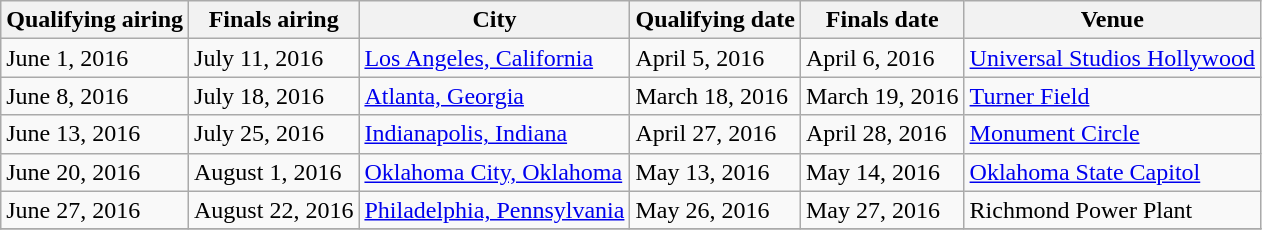<table class="wikitable">
<tr>
<th>Qualifying airing</th>
<th>Finals airing</th>
<th>City</th>
<th>Qualifying date</th>
<th>Finals date</th>
<th>Venue</th>
</tr>
<tr>
<td>June 1, 2016</td>
<td>July 11, 2016</td>
<td><a href='#'>Los Angeles, California</a></td>
<td>April 5, 2016</td>
<td>April 6, 2016</td>
<td><a href='#'>Universal Studios Hollywood</a></td>
</tr>
<tr>
<td>June 8, 2016</td>
<td>July 18, 2016</td>
<td><a href='#'>Atlanta, Georgia</a></td>
<td>March 18, 2016</td>
<td>March 19, 2016</td>
<td><a href='#'>Turner Field</a></td>
</tr>
<tr>
<td>June 13, 2016</td>
<td>July 25, 2016</td>
<td><a href='#'>Indianapolis, Indiana</a></td>
<td>April 27, 2016</td>
<td>April 28, 2016</td>
<td><a href='#'>Monument Circle</a></td>
</tr>
<tr>
<td>June 20, 2016</td>
<td>August 1, 2016</td>
<td><a href='#'>Oklahoma City, Oklahoma</a></td>
<td>May 13, 2016</td>
<td>May 14, 2016</td>
<td><a href='#'>Oklahoma State Capitol</a></td>
</tr>
<tr>
<td>June 27, 2016</td>
<td>August 22, 2016</td>
<td><a href='#'>Philadelphia, Pennsylvania</a></td>
<td>May 26, 2016</td>
<td>May 27, 2016</td>
<td>Richmond Power Plant</td>
</tr>
<tr>
</tr>
</table>
